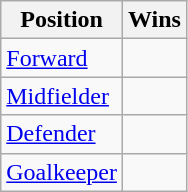<table class="wikitable sortable" style="border-collapse:collapse">
<tr>
<th>Position</th>
<th>Wins</th>
</tr>
<tr>
<td><a href='#'>Forward</a></td>
<td align="center"></td>
</tr>
<tr>
<td><a href='#'>Midfielder</a></td>
<td align="center"></td>
</tr>
<tr>
<td><a href='#'>Defender</a></td>
<td align="center"></td>
</tr>
<tr>
<td><a href='#'>Goalkeeper</a></td>
<td align="center"></td>
</tr>
</table>
